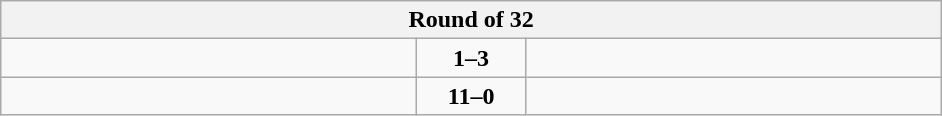<table class="wikitable" style="text-align: center;">
<tr>
<th colspan="3">Round of 32</th>
</tr>
<tr>
<td align="left" width="270"></td>
<td align="center" width="65"><strong>1–3</strong></td>
<td align="left" width="270"><strong></strong></td>
</tr>
<tr>
<td align="left"><strong></strong></td>
<td align="center"><strong>11–0</strong></td>
<td align="left"></td>
</tr>
</table>
